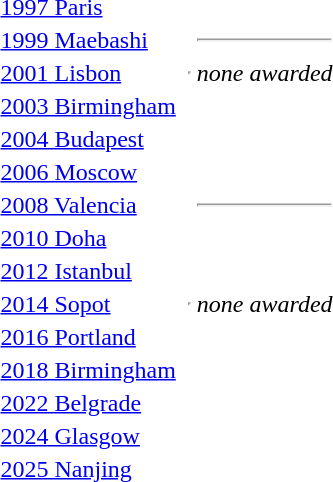<table>
<tr>
<td><a href='#'>1997 Paris</a><br></td>
<td></td>
<td></td>
<td></td>
</tr>
<tr>
<td><a href='#'>1999 Maebashi</a><br></td>
<td></td>
<td></td>
<td><hr></td>
</tr>
<tr>
<td><a href='#'>2001 Lisbon</a><br></td>
<td></td>
<td><hr></td>
<td><em>none awarded</em></td>
</tr>
<tr>
<td><a href='#'>2003 Birmingham</a><br></td>
<td></td>
<td></td>
<td></td>
</tr>
<tr>
<td><a href='#'>2004 Budapest</a><br></td>
<td></td>
<td></td>
<td></td>
</tr>
<tr>
<td><a href='#'>2006 Moscow</a><br></td>
<td></td>
<td></td>
<td></td>
</tr>
<tr>
<td><a href='#'>2008 Valencia</a><br></td>
<td></td>
<td></td>
<td><hr></td>
</tr>
<tr>
<td><a href='#'>2010 Doha</a><br></td>
<td></td>
<td></td>
<td></td>
</tr>
<tr>
<td><a href='#'>2012 Istanbul</a><br></td>
<td></td>
<td></td>
<td></td>
</tr>
<tr>
<td><a href='#'>2014 Sopot</a><br></td>
<td></td>
<td><hr></td>
<td><em>none awarded</em></td>
</tr>
<tr>
<td><a href='#'>2016 Portland</a><br></td>
<td></td>
<td></td>
<td></td>
</tr>
<tr>
<td><a href='#'>2018 Birmingham</a><br></td>
<td></td>
<td></td>
<td></td>
</tr>
<tr>
<td><a href='#'>2022 Belgrade</a><br></td>
<td></td>
<td></td>
<td></td>
</tr>
<tr>
<td><a href='#'>2024 Glasgow</a><br></td>
<td></td>
<td></td>
<td></td>
</tr>
<tr>
<td><a href='#'>2025 Nanjing</a><br></td>
<td></td>
<td></td>
<td></td>
</tr>
</table>
